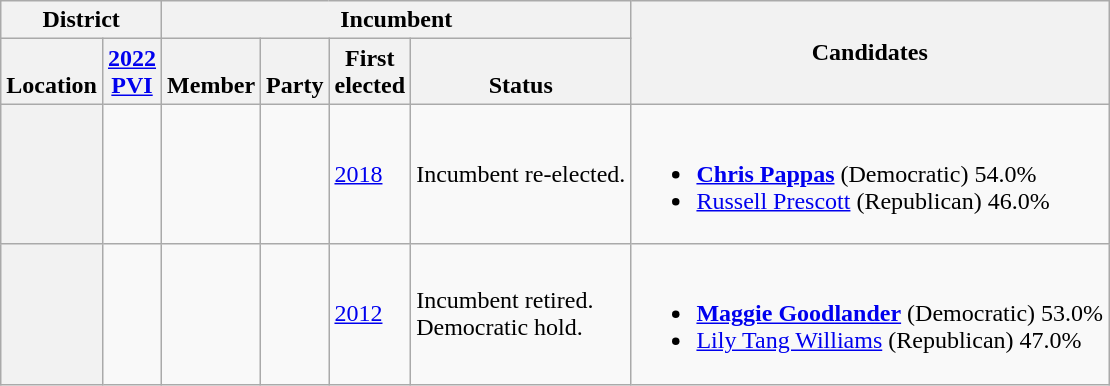<table class="wikitable sortable">
<tr>
<th colspan=2>District</th>
<th colspan=4>Incumbent</th>
<th rowspan=2 class="unsortable">Candidates</th>
</tr>
<tr valign=bottom>
<th>Location</th>
<th><a href='#'>2022<br>PVI</a></th>
<th>Member</th>
<th>Party</th>
<th>First<br>elected</th>
<th>Status</th>
</tr>
<tr>
<th></th>
<td></td>
<td></td>
<td></td>
<td><a href='#'>2018</a></td>
<td>Incumbent re-elected.</td>
<td nowrap><br><ul><li> <strong><a href='#'>Chris Pappas</a></strong> (Democratic) 54.0%</li><li><a href='#'>Russell Prescott</a> (Republican) 46.0%</li></ul></td>
</tr>
<tr>
<th></th>
<td></td>
<td></td>
<td></td>
<td><a href='#'>2012</a></td>
<td>Incumbent retired.<br>Democratic hold.</td>
<td nowrap><br><ul><li> <strong><a href='#'>Maggie Goodlander</a></strong> (Democratic) 53.0%</li><li><a href='#'>Lily Tang Williams</a> (Republican) 47.0%</li></ul></td>
</tr>
</table>
